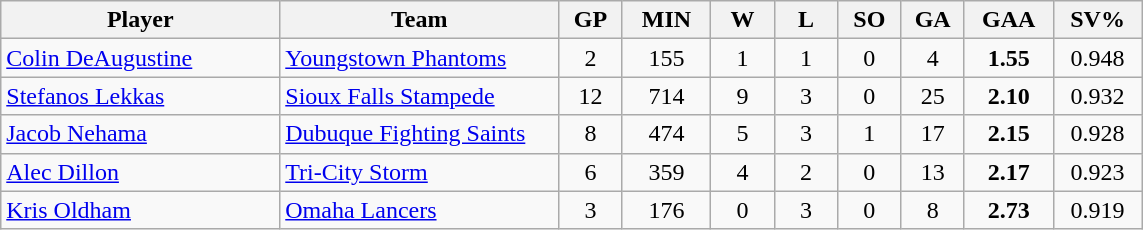<table class="wikitable" style="text-align:center">
<tr>
<th bgcolor="#DDDDFF" width="22%">Player</th>
<th bgcolor="#DDDDFF" width="22%">Team</th>
<th bgcolor="#DDDDFF" width="5%">GP</th>
<th bgcolor="#DDDDFF" width="7%">MIN</th>
<th bgcolor="#DDDDFF" width="5%">W</th>
<th bgcolor="#DDDDFF" width="5%">L</th>
<th bgcolor="#DDDDFF" width="5%">SO</th>
<th bgcolor="#DDDDFF" width="5%">GA</th>
<th bgcolor="#DDDDFF" width="7%">GAA</th>
<th bgcolor="#DDDDFF" width="7%">SV%</th>
</tr>
<tr>
<td align=left><a href='#'>Colin DeAugustine</a></td>
<td align=left><a href='#'>Youngstown Phantoms</a></td>
<td>2</td>
<td>155</td>
<td>1</td>
<td>1</td>
<td>0</td>
<td>4</td>
<td><strong>1.55</strong></td>
<td>0.948</td>
</tr>
<tr>
<td align=left><a href='#'>Stefanos Lekkas</a></td>
<td align=left><a href='#'>Sioux Falls Stampede</a></td>
<td>12</td>
<td>714</td>
<td>9</td>
<td>3</td>
<td>0</td>
<td>25</td>
<td><strong>2.10</strong></td>
<td>0.932</td>
</tr>
<tr>
<td align=left><a href='#'>Jacob Nehama</a></td>
<td align=left><a href='#'>Dubuque Fighting Saints</a></td>
<td>8</td>
<td>474</td>
<td>5</td>
<td>3</td>
<td>1</td>
<td>17</td>
<td><strong>2.15</strong></td>
<td>0.928</td>
</tr>
<tr>
<td align=left><a href='#'>Alec Dillon</a></td>
<td align=left><a href='#'>Tri-City Storm</a></td>
<td>6</td>
<td>359</td>
<td>4</td>
<td>2</td>
<td>0</td>
<td>13</td>
<td><strong>2.17</strong></td>
<td>0.923</td>
</tr>
<tr>
<td align=left><a href='#'>Kris Oldham</a></td>
<td align=left><a href='#'>Omaha Lancers</a></td>
<td>3</td>
<td>176</td>
<td>0</td>
<td>3</td>
<td>0</td>
<td>8</td>
<td><strong>2.73</strong></td>
<td>0.919</td>
</tr>
</table>
